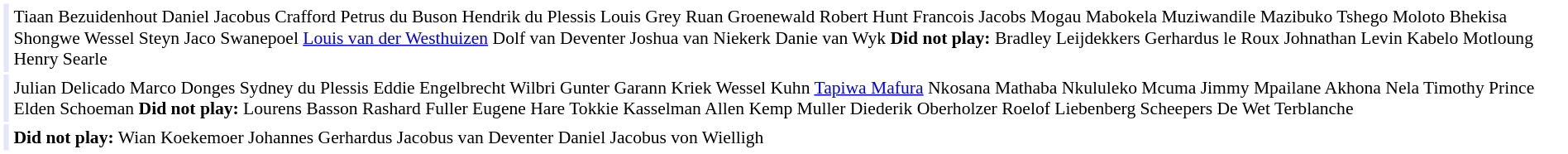<table cellpadding="2" style="border: 1px solid white; font-size:90%;">
<tr>
<td style="text-align:right;" bgcolor="lavender"></td>
<td style="text-align:left;">Tiaan Bezuidenhout Daniel Jacobus Crafford Petrus du Buson Hendrik du Plessis Louis Grey Ruan Groenewald Robert Hunt Francois Jacobs Mogau Mabokela Muziwandile Mazibuko Tshego Moloto Bhekisa Shongwe Wessel Steyn Jaco Swanepoel <a href='#'>Louis van der Westhuizen</a> Dolf van Deventer Joshua van Niekerk Danie van Wyk <strong>Did not play:</strong> Bradley Leijdekkers Gerhardus le Roux Johnathan Levin Kabelo Motloung Henry Searle</td>
</tr>
<tr>
<td style="text-align:right;" bgcolor="lavender"></td>
<td style="text-align:left;">Julian Delicado Marco Donges Sydney du Plessis Eddie Engelbrecht Wilbri Gunter Garann Kriek Wessel Kuhn <a href='#'>Tapiwa Mafura</a> Nkosana Mathaba Nkululeko Mcuma Jimmy Mpailane Akhona Nela Timothy Prince Elden Schoeman <strong>Did not play:</strong> Lourens Basson Rashard Fuller Eugene Hare Tokkie Kasselman Allen Kemp Muller Diederik Oberholzer Roelof Liebenberg Scheepers De Wet Terblanche</td>
</tr>
<tr>
<td style="text-align:right;" bgcolor="lavender"></td>
<td style="text-align:left;"><strong>Did not play:</strong> Wian Koekemoer Johannes Gerhardus Jacobus van Deventer Daniel Jacobus von Wielligh</td>
</tr>
</table>
